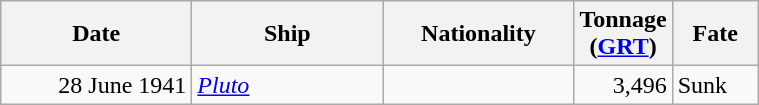<table class="wikitable sortable">
<tr>
<th width="120px">Date</th>
<th width="120px">Ship</th>
<th width="120px">Nationality</th>
<th width="25px">Tonnage <br>(<a href='#'>GRT</a>)</th>
<th width="50px">Fate</th>
</tr>
<tr>
<td align="right">28 June 1941</td>
<td align="left"><a href='#'><em>Pluto</em></a></td>
<td align="left"></td>
<td align="right">3,496</td>
<td align="left">Sunk</td>
</tr>
</table>
